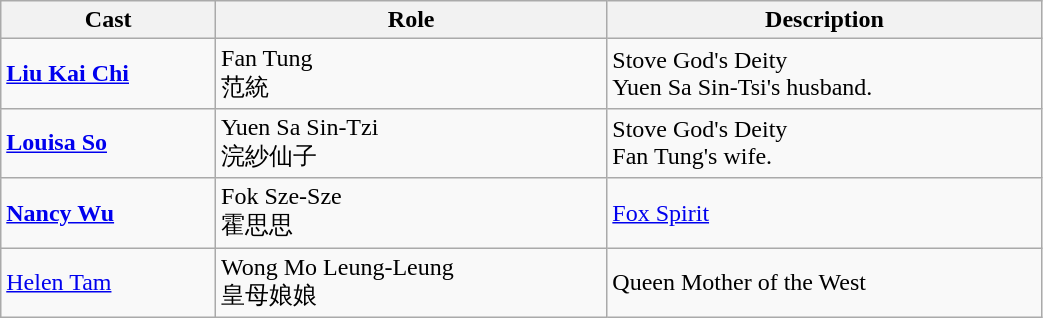<table class="wikitable" width="55%">
<tr>
<th>Cast</th>
<th>Role</th>
<th>Description</th>
</tr>
<tr>
<td><strong><a href='#'>Liu Kai Chi</a></strong></td>
<td>Fan Tung  <br> 范統</td>
<td>Stove God's Deity <br> Yuen Sa Sin-Tsi's husband.</td>
</tr>
<tr>
<td><strong><a href='#'>Louisa So</a></strong></td>
<td>Yuen Sa Sin-Tzi <br> 浣紗仙子</td>
<td>Stove God's Deity <br> Fan Tung's wife.</td>
</tr>
<tr>
<td><strong><a href='#'>Nancy Wu</a></strong></td>
<td>Fok Sze-Sze <br> 霍思思</td>
<td><a href='#'>Fox Spirit</a></td>
</tr>
<tr>
<td><a href='#'>Helen Tam</a></td>
<td>Wong Mo Leung-Leung <br> 皇母娘娘</td>
<td>Queen Mother of the West</td>
</tr>
</table>
